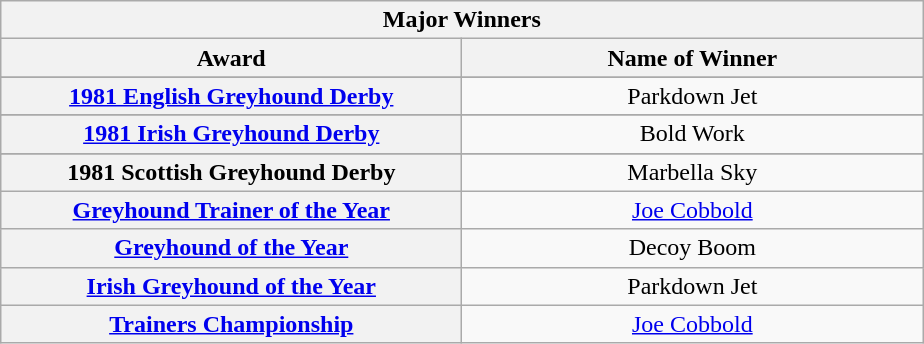<table class="wikitable">
<tr>
<th colspan="2">Major Winners</th>
</tr>
<tr>
<th width=300>Award</th>
<th width=300>Name of Winner</th>
</tr>
<tr>
</tr>
<tr align=center>
<th><a href='#'>1981 English Greyhound Derby</a></th>
<td>Parkdown Jet </td>
</tr>
<tr>
</tr>
<tr align=center>
<th><a href='#'>1981 Irish Greyhound Derby</a></th>
<td>Bold Work </td>
</tr>
<tr>
</tr>
<tr align=center>
<th>1981 Scottish Greyhound Derby</th>
<td>Marbella Sky </td>
</tr>
<tr align=center>
<th><a href='#'>Greyhound Trainer of the Year</a></th>
<td><a href='#'>Joe Cobbold</a></td>
</tr>
<tr align=center>
<th><a href='#'>Greyhound of the Year</a></th>
<td>Decoy Boom</td>
</tr>
<tr align=center>
<th><a href='#'>Irish Greyhound of the Year</a></th>
<td>Parkdown Jet</td>
</tr>
<tr align=center>
<th><a href='#'>Trainers Championship</a></th>
<td><a href='#'>Joe Cobbold</a></td>
</tr>
</table>
